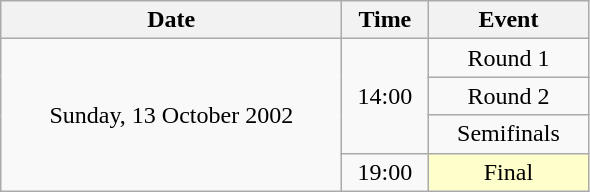<table class = "wikitable" style="text-align:center;">
<tr>
<th width=220>Date</th>
<th width=50>Time</th>
<th width=100>Event</th>
</tr>
<tr>
<td rowspan=4>Sunday, 13 October 2002</td>
<td rowspan=3>14:00</td>
<td>Round 1</td>
</tr>
<tr>
<td>Round 2</td>
</tr>
<tr>
<td>Semifinals</td>
</tr>
<tr>
<td>19:00</td>
<td bgcolor=ffffcc>Final</td>
</tr>
</table>
